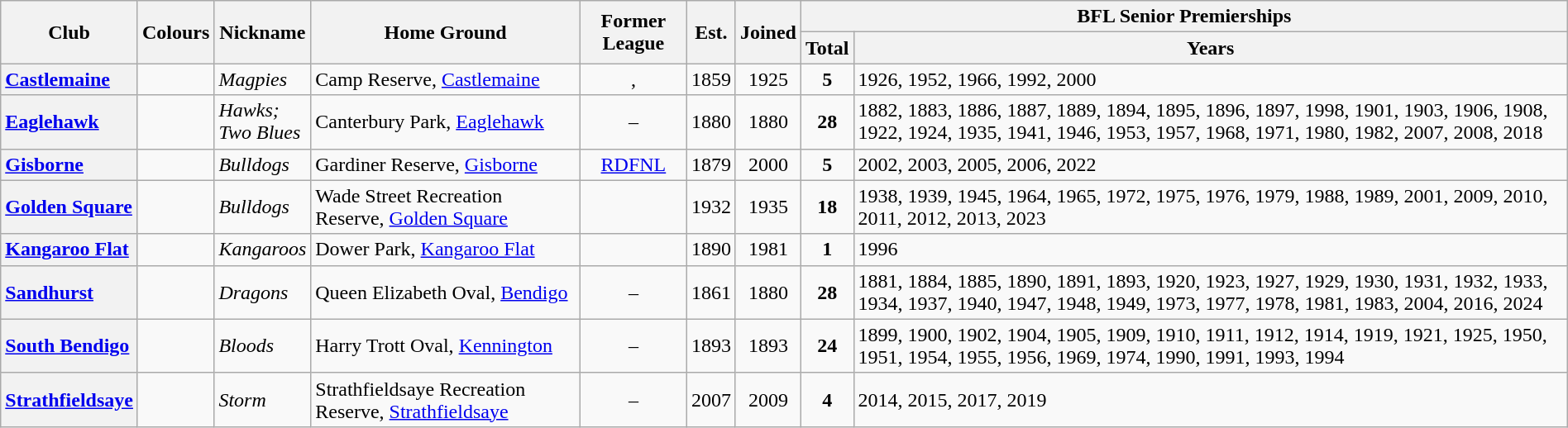<table class="wikitable sortable" style="text-align:center; width:100%">
<tr>
<th rowspan="2">Club</th>
<th rowspan="2">Colours</th>
<th rowspan="2">Nickname</th>
<th rowspan="2">Home Ground</th>
<th rowspan="2">Former League</th>
<th rowspan="2">Est.</th>
<th rowspan="2">Joined</th>
<th colspan="2">BFL Senior Premierships</th>
</tr>
<tr>
<th>Total</th>
<th>Years</th>
</tr>
<tr>
<th style="text-align:left"><a href='#'>Castlemaine</a></th>
<td></td>
<td align="left"><em>Magpies</em></td>
<td align="left">Camp Reserve, <a href='#'>Castlemaine</a></td>
<td align="center">, </td>
<td>1859</td>
<td>1925</td>
<td align="center"><strong>5</strong></td>
<td align="left">1926, 1952, 1966, 1992, 2000</td>
</tr>
<tr>
<th style="text-align:left"><a href='#'>Eaglehawk</a></th>
<td></td>
<td align="left"><em>Hawks;</em> <br><em>Two Blues</em></td>
<td align="left">Canterbury Park, <a href='#'>Eaglehawk</a></td>
<td align="center">–</td>
<td>1880</td>
<td>1880</td>
<td align="center"><strong>28</strong></td>
<td align="left">1882, 1883, 1886, 1887, 1889, 1894, 1895, 1896, 1897, 1998, 1901, 1903, 1906, 1908, 1922, 1924, 1935, 1941, 1946, 1953, 1957, 1968, 1971, 1980, 1982, 2007, 2008, 2018</td>
</tr>
<tr>
<th style="text-align:left"><a href='#'>Gisborne</a></th>
<td></td>
<td align="left"><em>Bulldogs</em></td>
<td align="left">Gardiner Reserve, <a href='#'>Gisborne</a></td>
<td align="center"><a href='#'>RDFNL</a></td>
<td>1879</td>
<td>2000</td>
<td align="center"><strong>5</strong></td>
<td align="left">2002, 2003, 2005, 2006, 2022</td>
</tr>
<tr>
<th style="text-align:left"><a href='#'>Golden Square</a></th>
<td></td>
<td align="left"><em>Bulldogs</em></td>
<td align="left">Wade Street Recreation Reserve, <a href='#'>Golden Square</a></td>
<td align="center"></td>
<td>1932</td>
<td>1935</td>
<td align="center"><strong>18</strong></td>
<td align="left">1938, 1939, 1945, 1964, 1965, 1972, 1975, 1976, 1979, 1988, 1989, 2001, 2009, 2010, 2011, 2012, 2013, 2023</td>
</tr>
<tr>
<th style="text-align:left"><a href='#'>Kangaroo Flat</a></th>
<td></td>
<td align="left"><em>Kangaroos</em></td>
<td align="left">Dower Park, <a href='#'>Kangaroo Flat</a></td>
<td align="center"></td>
<td>1890</td>
<td>1981</td>
<td align="center"><strong>1</strong></td>
<td align="left">1996</td>
</tr>
<tr>
<th style="text-align:left"><a href='#'>Sandhurst</a></th>
<td></td>
<td align="left"><em>Dragons</em></td>
<td align="left">Queen Elizabeth Oval, <a href='#'>Bendigo</a></td>
<td align="center">–</td>
<td>1861</td>
<td>1880</td>
<td align="center"><strong>28</strong></td>
<td align="left">1881, 1884, 1885, 1890, 1891, 1893, 1920, 1923, 1927, 1929, 1930, 1931, 1932, 1933, 1934, 1937, 1940, 1947, 1948, 1949, 1973, 1977, 1978, 1981, 1983, 2004, 2016, 2024</td>
</tr>
<tr>
<th style="text-align:left"><a href='#'>South Bendigo</a></th>
<td></td>
<td align="left"><em>Bloods</em></td>
<td align="left">Harry Trott Oval, <a href='#'>Kennington</a></td>
<td align="center">–</td>
<td>1893</td>
<td>1893</td>
<td align="center"><strong>24</strong></td>
<td align="left">1899, 1900, 1902, 1904, 1905, 1909, 1910, 1911, 1912, 1914, 1919, 1921, 1925, 1950, 1951, 1954, 1955, 1956, 1969, 1974, 1990, 1991, 1993, 1994</td>
</tr>
<tr>
<th style="text-align:left"><a href='#'>Strathfieldsaye</a></th>
<td></td>
<td align="left"><em>Storm</em></td>
<td align="left">Strathfieldsaye Recreation Reserve, <a href='#'>Strathfieldsaye</a></td>
<td align="center">–</td>
<td>2007</td>
<td>2009</td>
<td align="center"><strong>4</strong></td>
<td align="left">2014, 2015, 2017, 2019</td>
</tr>
</table>
